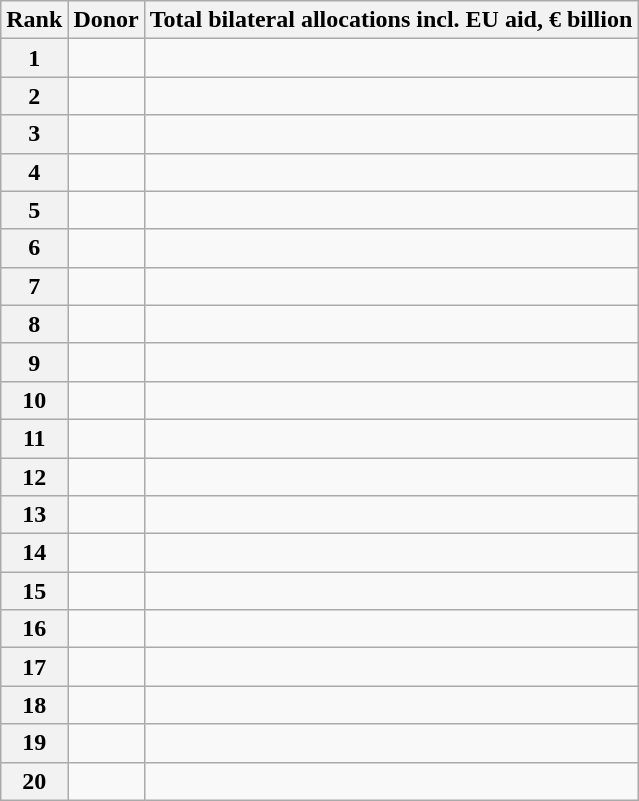<table class="wikitable sortable">
<tr>
<th>Rank</th>
<th>Donor</th>
<th>Total bilateral allocations incl. EU aid, € billion</th>
</tr>
<tr>
<th scope="row">1</th>
<td></td>
<td></td>
</tr>
<tr>
<th scope="row">2</th>
<td></td>
<td></td>
</tr>
<tr>
<th scope="row">3</th>
<td></td>
<td></td>
</tr>
<tr>
<th scope="row">4</th>
<td></td>
<td></td>
</tr>
<tr>
<th scope="row">5</th>
<td></td>
<td></td>
</tr>
<tr>
<th scope="row">6</th>
<td></td>
<td></td>
</tr>
<tr>
<th scope="row">7</th>
<td></td>
<td></td>
</tr>
<tr>
<th scope="row">8</th>
<td></td>
<td></td>
</tr>
<tr>
<th scope="row">9</th>
<td></td>
<td></td>
</tr>
<tr>
<th scope="row">10</th>
<td></td>
<td></td>
</tr>
<tr>
<th scope="row">11</th>
<td></td>
<td></td>
</tr>
<tr>
<th scope="row">12</th>
<td></td>
<td></td>
</tr>
<tr>
<th scope="row">13</th>
<td></td>
<td></td>
</tr>
<tr>
<th scope="row">14</th>
<td></td>
<td></td>
</tr>
<tr>
<th scope="row">15</th>
<td></td>
<td></td>
</tr>
<tr>
<th scope="row">16</th>
<td></td>
<td></td>
</tr>
<tr>
<th scope="row">17</th>
<td></td>
<td></td>
</tr>
<tr>
<th scope="row">18</th>
<td></td>
<td></td>
</tr>
<tr>
<th scope="row">19</th>
<td></td>
<td></td>
</tr>
<tr>
<th scope="row">20</th>
<td></td>
<td></td>
</tr>
</table>
